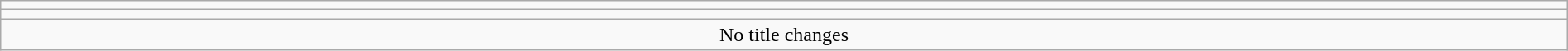<table class="wikitable" style="text-align:center; width:100%;">
<tr>
<td colspan=5></td>
</tr>
<tr>
<td colspan=5><strong></strong></td>
</tr>
<tr>
<td colspan="5">No title changes</td>
</tr>
</table>
